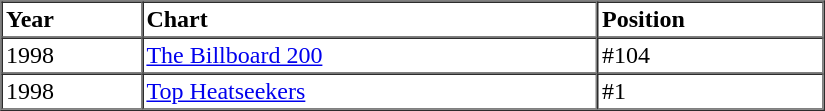<table border=1 cellspacing=0 cellpadding=2 width="550px">
<tr>
<th align="left">Year</th>
<th align="left">Chart</th>
<th align="left">Position</th>
</tr>
<tr>
<td align="left">1998</td>
<td align="left"><a href='#'>The Billboard 200</a></td>
<td align="left">#104</td>
</tr>
<tr>
<td align="left">1998</td>
<td align="left"><a href='#'>Top Heatseekers</a></td>
<td align="left">#1</td>
</tr>
<tr>
</tr>
</table>
